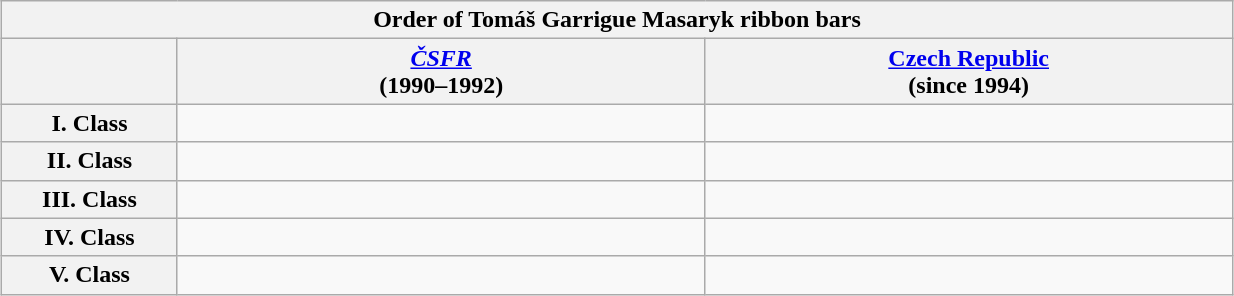<table class="wikitable" style="margin:auto; width:65%;">
<tr>
<th colspan=5>Order of Tomáš Garrigue Masaryk ribbon bars</th>
</tr>
<tr>
<th style="width:10%; text-align:center;"></th>
<th style="width:30%; text-align:center;"><a href='#'><em>ČSFR</em></a><br>(1990–1992)</th>
<th style="width:30%; text-align:center;"><a href='#'>Czech Republic</a><br>(since 1994)</th>
</tr>
<tr>
<th style="width:10%; text-align:center;">I. Class</th>
<td style="width:30%; text-align:center;"></td>
<td style="width:30%; text-align:center;"></td>
</tr>
<tr>
<th style="width:10%; text-align:center;">II. Class</th>
<td style="width:30%; text-align:center;"></td>
<td style="width:30%; text-align:center;"></td>
</tr>
<tr>
<th style="width:10%; text-align:center;">III. Class</th>
<td style="width:30%; text-align:center;"></td>
<td style="width:30%; text-align:center;"></td>
</tr>
<tr>
<th style="width:10%; text-align:center;">IV. Class</th>
<td style="width:30%; text-align:center;"></td>
<td style="width:30%; text-align:center;"></td>
</tr>
<tr>
<th style="width:10%; text-align:center;">V. Class</th>
<td style="width:30%; text-align:center;"></td>
<td style="width:30%; text-align:center;"></td>
</tr>
</table>
